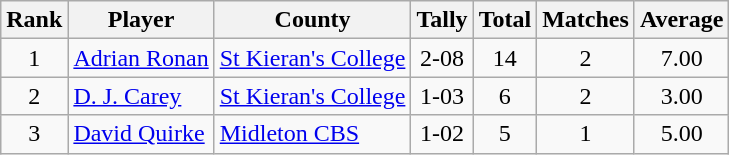<table class="wikitable">
<tr>
<th>Rank</th>
<th>Player</th>
<th>County</th>
<th>Tally</th>
<th>Total</th>
<th>Matches</th>
<th>Average</th>
</tr>
<tr>
<td rowspan=1 align=center>1</td>
<td><a href='#'>Adrian Ronan</a></td>
<td><a href='#'>St Kieran's College</a></td>
<td align=center>2-08</td>
<td align=center>14</td>
<td align=center>2</td>
<td align=center>7.00</td>
</tr>
<tr>
<td rowspan=1 align=center>2</td>
<td><a href='#'>D. J. Carey</a></td>
<td><a href='#'>St Kieran's College</a></td>
<td align=center>1-03</td>
<td align=center>6</td>
<td align=center>2</td>
<td align=center>3.00</td>
</tr>
<tr>
<td rowspan=1 align=center>3</td>
<td><a href='#'>David Quirke</a></td>
<td><a href='#'>Midleton CBS</a></td>
<td align=center>1-02</td>
<td align=center>5</td>
<td align=center>1</td>
<td align=center>5.00</td>
</tr>
</table>
